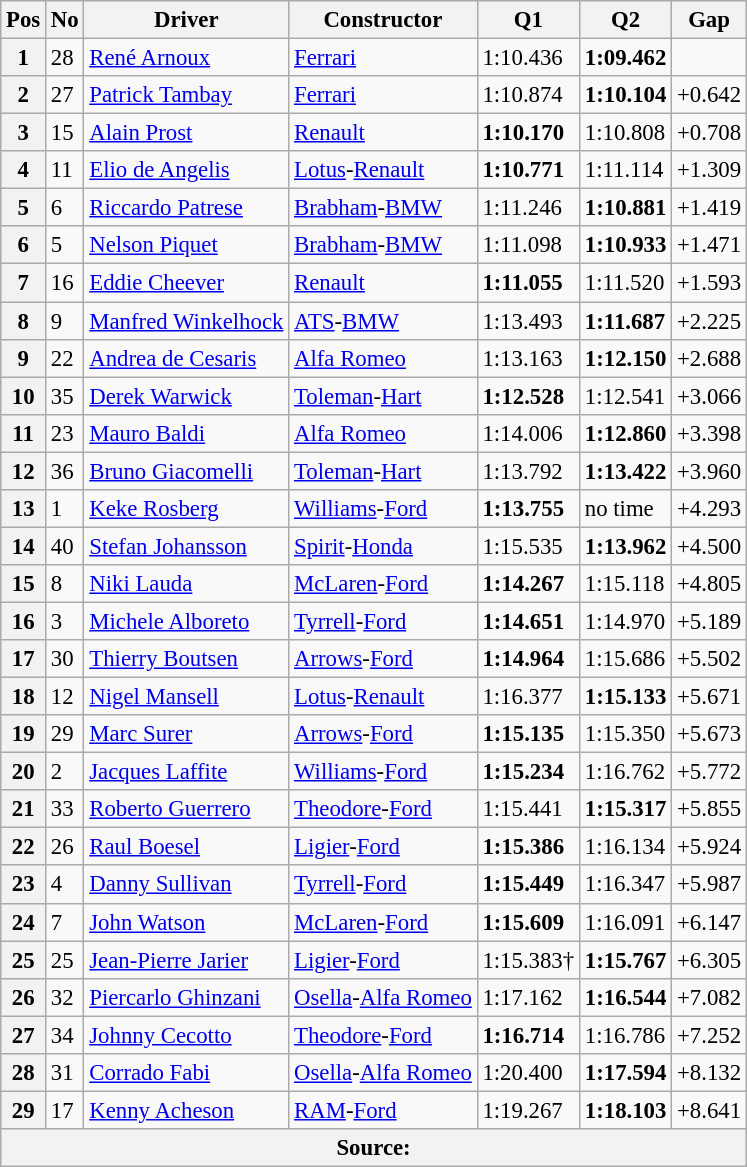<table class="wikitable sortable" style="font-size: 95%">
<tr>
<th>Pos</th>
<th>No</th>
<th>Driver</th>
<th>Constructor</th>
<th>Q1</th>
<th>Q2</th>
<th>Gap</th>
</tr>
<tr>
<th>1</th>
<td>28</td>
<td> <a href='#'>René Arnoux</a></td>
<td><a href='#'>Ferrari</a></td>
<td>1:10.436</td>
<td><strong>1:09.462</strong></td>
<td></td>
</tr>
<tr>
<th>2</th>
<td>27</td>
<td> <a href='#'>Patrick Tambay</a></td>
<td><a href='#'>Ferrari</a></td>
<td>1:10.874</td>
<td><strong>1:10.104</strong></td>
<td>+0.642</td>
</tr>
<tr>
<th>3</th>
<td>15</td>
<td> <a href='#'>Alain Prost</a></td>
<td><a href='#'>Renault</a></td>
<td><strong>1:10.170</strong></td>
<td>1:10.808</td>
<td>+0.708</td>
</tr>
<tr>
<th>4</th>
<td>11</td>
<td> <a href='#'>Elio de Angelis</a></td>
<td><a href='#'>Lotus</a>-<a href='#'>Renault</a></td>
<td><strong>1:10.771</strong></td>
<td>1:11.114</td>
<td>+1.309</td>
</tr>
<tr>
<th>5</th>
<td>6</td>
<td> <a href='#'>Riccardo Patrese</a></td>
<td><a href='#'>Brabham</a>-<a href='#'>BMW</a></td>
<td>1:11.246</td>
<td><strong>1:10.881</strong></td>
<td>+1.419</td>
</tr>
<tr>
<th>6</th>
<td>5</td>
<td> <a href='#'>Nelson Piquet</a></td>
<td><a href='#'>Brabham</a>-<a href='#'>BMW</a></td>
<td>1:11.098</td>
<td><strong>1:10.933</strong></td>
<td>+1.471</td>
</tr>
<tr>
<th>7</th>
<td>16</td>
<td> <a href='#'>Eddie Cheever</a></td>
<td><a href='#'>Renault</a></td>
<td><strong>1:11.055</strong></td>
<td>1:11.520</td>
<td>+1.593</td>
</tr>
<tr>
<th>8</th>
<td>9</td>
<td> <a href='#'>Manfred Winkelhock</a></td>
<td><a href='#'>ATS</a>-<a href='#'>BMW</a></td>
<td>1:13.493</td>
<td><strong>1:11.687</strong></td>
<td>+2.225</td>
</tr>
<tr>
<th>9</th>
<td>22</td>
<td> <a href='#'>Andrea de Cesaris</a></td>
<td><a href='#'>Alfa Romeo</a></td>
<td>1:13.163</td>
<td><strong>1:12.150</strong></td>
<td>+2.688</td>
</tr>
<tr>
<th>10</th>
<td>35</td>
<td> <a href='#'>Derek Warwick</a></td>
<td><a href='#'>Toleman</a>-<a href='#'>Hart</a></td>
<td><strong>1:12.528</strong></td>
<td>1:12.541</td>
<td>+3.066</td>
</tr>
<tr>
<th>11</th>
<td>23</td>
<td> <a href='#'>Mauro Baldi</a></td>
<td><a href='#'>Alfa Romeo</a></td>
<td>1:14.006</td>
<td><strong>1:12.860</strong></td>
<td>+3.398</td>
</tr>
<tr>
<th>12</th>
<td>36</td>
<td> <a href='#'>Bruno Giacomelli</a></td>
<td><a href='#'>Toleman</a>-<a href='#'>Hart</a></td>
<td>1:13.792</td>
<td><strong>1:13.422</strong></td>
<td>+3.960</td>
</tr>
<tr>
<th>13</th>
<td>1</td>
<td> <a href='#'>Keke Rosberg</a></td>
<td><a href='#'>Williams</a>-<a href='#'>Ford</a></td>
<td><strong>1:13.755</strong></td>
<td>no time</td>
<td>+4.293</td>
</tr>
<tr>
<th>14</th>
<td>40</td>
<td> <a href='#'>Stefan Johansson</a></td>
<td><a href='#'>Spirit</a>-<a href='#'>Honda</a></td>
<td>1:15.535</td>
<td><strong>1:13.962</strong></td>
<td>+4.500</td>
</tr>
<tr>
<th>15</th>
<td>8</td>
<td> <a href='#'>Niki Lauda</a></td>
<td><a href='#'>McLaren</a>-<a href='#'>Ford</a></td>
<td><strong>1:14.267</strong></td>
<td>1:15.118</td>
<td>+4.805</td>
</tr>
<tr>
<th>16</th>
<td>3</td>
<td> <a href='#'>Michele Alboreto</a></td>
<td><a href='#'>Tyrrell</a>-<a href='#'>Ford</a></td>
<td><strong>1:14.651</strong></td>
<td>1:14.970</td>
<td>+5.189</td>
</tr>
<tr>
<th>17</th>
<td>30</td>
<td> <a href='#'>Thierry Boutsen</a></td>
<td><a href='#'>Arrows</a>-<a href='#'>Ford</a></td>
<td><strong>1:14.964</strong></td>
<td>1:15.686</td>
<td>+5.502</td>
</tr>
<tr>
<th>18</th>
<td>12</td>
<td> <a href='#'>Nigel Mansell</a></td>
<td><a href='#'>Lotus</a>-<a href='#'>Renault</a></td>
<td>1:16.377</td>
<td><strong>1:15.133</strong></td>
<td>+5.671</td>
</tr>
<tr>
<th>19</th>
<td>29</td>
<td> <a href='#'>Marc Surer</a></td>
<td><a href='#'>Arrows</a>-<a href='#'>Ford</a></td>
<td><strong>1:15.135</strong></td>
<td>1:15.350</td>
<td>+5.673</td>
</tr>
<tr>
<th>20</th>
<td>2</td>
<td> <a href='#'>Jacques Laffite</a></td>
<td><a href='#'>Williams</a>-<a href='#'>Ford</a></td>
<td><strong>1:15.234</strong></td>
<td>1:16.762</td>
<td>+5.772</td>
</tr>
<tr>
<th>21</th>
<td>33</td>
<td> <a href='#'>Roberto Guerrero</a></td>
<td><a href='#'>Theodore</a>-<a href='#'>Ford</a></td>
<td>1:15.441</td>
<td><strong>1:15.317</strong></td>
<td>+5.855</td>
</tr>
<tr>
<th>22</th>
<td>26</td>
<td> <a href='#'>Raul Boesel</a></td>
<td><a href='#'>Ligier</a>-<a href='#'>Ford</a></td>
<td><strong>1:15.386</strong></td>
<td>1:16.134</td>
<td>+5.924</td>
</tr>
<tr>
<th>23</th>
<td>4</td>
<td> <a href='#'>Danny Sullivan</a></td>
<td><a href='#'>Tyrrell</a>-<a href='#'>Ford</a></td>
<td><strong>1:15.449</strong></td>
<td>1:16.347</td>
<td>+5.987</td>
</tr>
<tr>
<th>24</th>
<td>7</td>
<td> <a href='#'>John Watson</a></td>
<td><a href='#'>McLaren</a>-<a href='#'>Ford</a></td>
<td><strong>1:15.609</strong></td>
<td>1:16.091</td>
<td>+6.147</td>
</tr>
<tr>
<th>25</th>
<td>25</td>
<td> <a href='#'>Jean-Pierre Jarier</a></td>
<td><a href='#'>Ligier</a>-<a href='#'>Ford</a></td>
<td>1:15.383†</td>
<td><strong>1:15.767</strong></td>
<td>+6.305</td>
</tr>
<tr>
<th>26</th>
<td>32</td>
<td> <a href='#'>Piercarlo Ghinzani</a></td>
<td><a href='#'>Osella</a>-<a href='#'>Alfa Romeo</a></td>
<td>1:17.162</td>
<td><strong>1:16.544</strong></td>
<td>+7.082</td>
</tr>
<tr>
<th>27</th>
<td>34</td>
<td> <a href='#'>Johnny Cecotto</a></td>
<td><a href='#'>Theodore</a>-<a href='#'>Ford</a></td>
<td><strong>1:16.714</strong></td>
<td>1:16.786</td>
<td>+7.252</td>
</tr>
<tr>
<th>28</th>
<td>31</td>
<td> <a href='#'>Corrado Fabi</a></td>
<td><a href='#'>Osella</a>-<a href='#'>Alfa Romeo</a></td>
<td>1:20.400</td>
<td><strong>1:17.594</strong></td>
<td>+8.132</td>
</tr>
<tr>
<th>29</th>
<td>17</td>
<td> <a href='#'>Kenny Acheson</a></td>
<td><a href='#'>RAM</a>-<a href='#'>Ford</a></td>
<td>1:19.267</td>
<td><strong>1:18.103</strong></td>
<td>+8.641</td>
</tr>
<tr>
<th colspan="7" style="text-align: center">Source: </th>
</tr>
</table>
